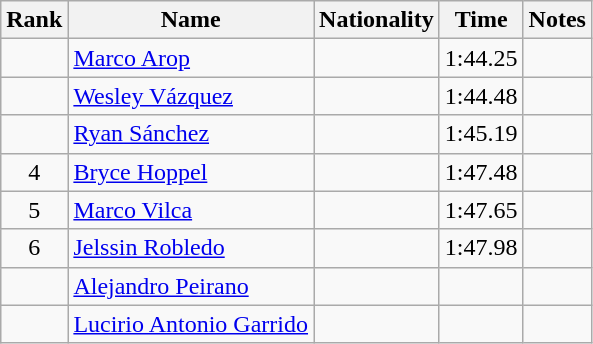<table class="wikitable sortable" style="text-align:center">
<tr>
<th>Rank</th>
<th>Name</th>
<th>Nationality</th>
<th>Time</th>
<th>Notes</th>
</tr>
<tr>
<td></td>
<td align=left><a href='#'>Marco Arop</a></td>
<td align=left></td>
<td>1:44.25</td>
<td><strong></strong></td>
</tr>
<tr>
<td></td>
<td align=left><a href='#'>Wesley Vázquez</a></td>
<td align=left></td>
<td>1:44.48</td>
<td></td>
</tr>
<tr>
<td></td>
<td align=left><a href='#'>Ryan Sánchez</a></td>
<td align=left></td>
<td>1:45.19</td>
<td></td>
</tr>
<tr>
<td>4</td>
<td align=left><a href='#'>Bryce Hoppel</a></td>
<td align=left></td>
<td>1:47.48</td>
<td></td>
</tr>
<tr>
<td>5</td>
<td align=left><a href='#'>Marco Vilca</a></td>
<td align=left></td>
<td>1:47.65</td>
<td><strong></strong></td>
</tr>
<tr>
<td>6</td>
<td align=left><a href='#'>Jelssin Robledo</a></td>
<td align=left></td>
<td>1:47.98</td>
<td></td>
</tr>
<tr>
<td></td>
<td align=left><a href='#'>Alejandro Peirano</a></td>
<td align=left></td>
<td></td>
<td></td>
</tr>
<tr>
<td></td>
<td align=left><a href='#'>Lucirio Antonio Garrido</a></td>
<td align=left></td>
<td></td>
<td></td>
</tr>
</table>
